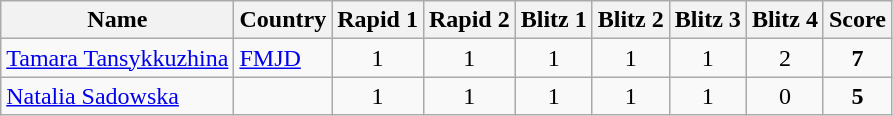<table class="wikitable">
<tr>
<th>Name</th>
<th>Country</th>
<th>Rapid 1</th>
<th>Rapid 2</th>
<th>Blitz 1</th>
<th>Blitz 2</th>
<th>Blitz 3</th>
<th>Blitz 4</th>
<th>Score</th>
</tr>
<tr align="center">
<td align="left"><a href='#'>Tamara Tansykkuzhina</a></td>
<td align=left><a href='#'>FMJD</a></td>
<td>1</td>
<td>1</td>
<td>1</td>
<td>1</td>
<td>1</td>
<td>2</td>
<td><strong>7</strong></td>
</tr>
<tr align="center">
<td align=left><a href='#'>Natalia Sadowska</a></td>
<td align=left></td>
<td>1</td>
<td>1</td>
<td>1</td>
<td>1</td>
<td>1</td>
<td>0</td>
<td><strong>5</strong></td>
</tr>
</table>
